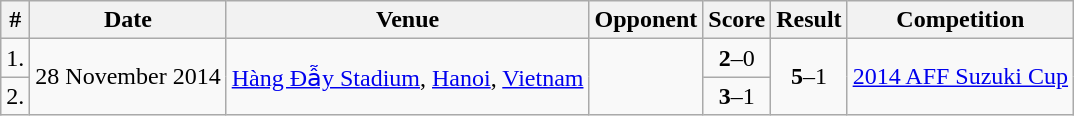<table class="wikitable">
<tr>
<th>#</th>
<th>Date</th>
<th>Venue</th>
<th>Opponent</th>
<th>Score</th>
<th>Result</th>
<th>Competition</th>
</tr>
<tr>
<td>1.</td>
<td rowspan="2">28 November 2014</td>
<td rowspan="2"><a href='#'>Hàng Đẫy Stadium</a>, <a href='#'>Hanoi</a>, <a href='#'>Vietnam</a></td>
<td rowspan="2"></td>
<td align=center><strong>2</strong>–0</td>
<td align=center rowspan="2"><strong>5</strong>–1</td>
<td rowspan="2"><a href='#'>2014 AFF Suzuki Cup</a></td>
</tr>
<tr>
<td>2.</td>
<td align=center><strong>3</strong>–1</td>
</tr>
</table>
